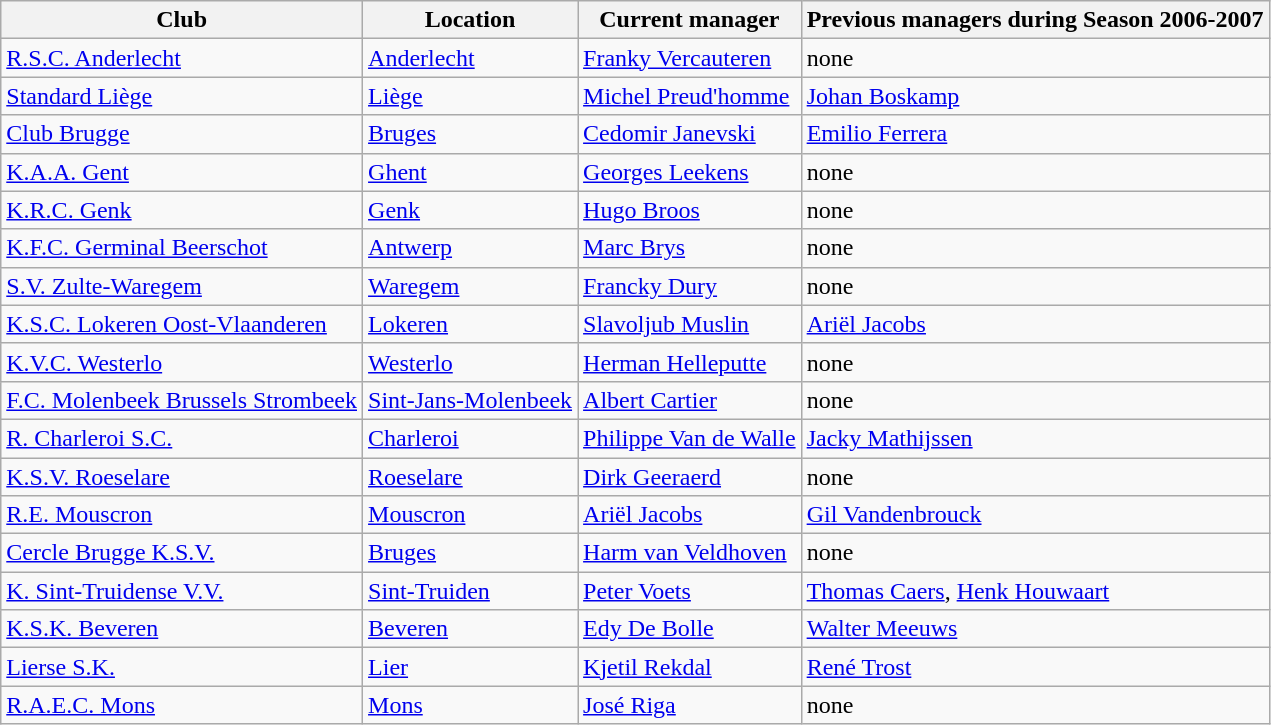<table class="wikitable">
<tr>
<th>Club</th>
<th>Location</th>
<th>Current manager</th>
<th>Previous managers during Season 2006-2007</th>
</tr>
<tr --->
<td><a href='#'>R.S.C. Anderlecht</a></td>
<td><a href='#'>Anderlecht</a></td>
<td> <a href='#'>Franky Vercauteren</a></td>
<td>none</td>
</tr>
<tr --->
<td><a href='#'>Standard Liège</a></td>
<td><a href='#'>Liège</a></td>
<td> <a href='#'>Michel Preud'homme</a></td>
<td> <a href='#'>Johan Boskamp</a></td>
</tr>
<tr --->
<td><a href='#'>Club Brugge</a></td>
<td><a href='#'>Bruges</a></td>
<td> <a href='#'>Cedomir Janevski</a></td>
<td> <a href='#'>Emilio Ferrera</a></td>
</tr>
<tr --->
<td><a href='#'>K.A.A. Gent</a></td>
<td><a href='#'>Ghent</a></td>
<td> <a href='#'>Georges Leekens</a></td>
<td>none</td>
</tr>
<tr --->
<td><a href='#'>K.R.C. Genk</a></td>
<td><a href='#'>Genk</a></td>
<td> <a href='#'>Hugo Broos</a></td>
<td>none</td>
</tr>
<tr --->
<td><a href='#'>K.F.C. Germinal Beerschot</a></td>
<td><a href='#'>Antwerp</a></td>
<td> <a href='#'>Marc Brys</a></td>
<td>none</td>
</tr>
<tr --->
<td><a href='#'>S.V. Zulte-Waregem</a></td>
<td><a href='#'>Waregem</a></td>
<td> <a href='#'>Francky Dury</a></td>
<td>none</td>
</tr>
<tr --->
<td><a href='#'>K.S.C. Lokeren Oost-Vlaanderen</a></td>
<td><a href='#'>Lokeren</a></td>
<td>  <a href='#'>Slavoljub Muslin</a></td>
<td> <a href='#'>Ariël Jacobs</a></td>
</tr>
<tr --->
<td><a href='#'>K.V.C. Westerlo</a></td>
<td><a href='#'>Westerlo</a></td>
<td> <a href='#'>Herman Helleputte</a></td>
<td>none</td>
</tr>
<tr --->
<td><a href='#'>F.C. Molenbeek Brussels Strombeek</a></td>
<td><a href='#'>Sint-Jans-Molenbeek</a></td>
<td> <a href='#'>Albert Cartier</a></td>
<td>none</td>
</tr>
<tr --->
<td><a href='#'>R. Charleroi S.C.</a></td>
<td><a href='#'>Charleroi</a></td>
<td> <a href='#'>Philippe Van de Walle</a></td>
<td> <a href='#'>Jacky Mathijssen</a></td>
</tr>
<tr --->
<td><a href='#'>K.S.V. Roeselare</a></td>
<td><a href='#'>Roeselare</a></td>
<td> <a href='#'>Dirk Geeraerd</a></td>
<td>none</td>
</tr>
<tr --->
<td><a href='#'>R.E. Mouscron</a></td>
<td><a href='#'>Mouscron</a></td>
<td> <a href='#'>Ariël Jacobs</a></td>
<td> <a href='#'>Gil Vandenbrouck</a></td>
</tr>
<tr --->
<td><a href='#'>Cercle Brugge K.S.V.</a></td>
<td><a href='#'>Bruges</a></td>
<td> <a href='#'>Harm van Veldhoven</a></td>
<td>none</td>
</tr>
<tr --->
<td><a href='#'>K. Sint-Truidense V.V.</a></td>
<td><a href='#'>Sint-Truiden</a></td>
<td> <a href='#'>Peter Voets</a></td>
<td> <a href='#'>Thomas Caers</a>,  <a href='#'>Henk Houwaart</a></td>
</tr>
<tr --->
<td><a href='#'>K.S.K. Beveren</a></td>
<td><a href='#'>Beveren</a></td>
<td> <a href='#'>Edy De Bolle</a></td>
<td> <a href='#'>Walter Meeuws</a></td>
</tr>
<tr --->
<td><a href='#'>Lierse S.K.</a></td>
<td><a href='#'>Lier</a></td>
<td> <a href='#'>Kjetil Rekdal</a></td>
<td> <a href='#'>René Trost</a></td>
</tr>
<tr --->
<td><a href='#'>R.A.E.C. Mons</a></td>
<td><a href='#'>Mons</a></td>
<td> <a href='#'>José Riga</a></td>
<td>none</td>
</tr>
</table>
